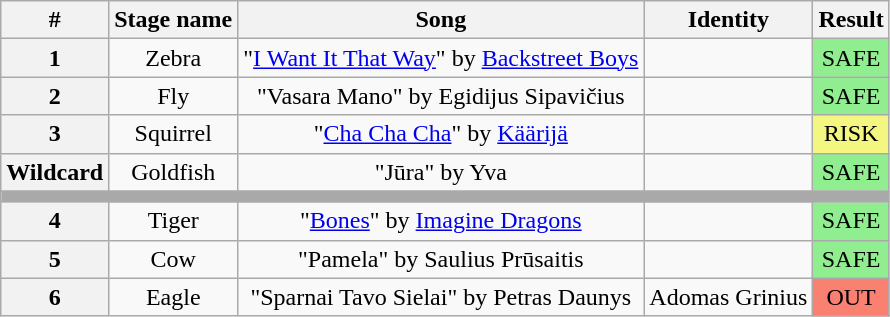<table class="wikitable plainrowheaders" style="text-align: center;">
<tr>
<th>#</th>
<th>Stage name</th>
<th>Song</th>
<th>Identity</th>
<th>Result</th>
</tr>
<tr>
<th>1</th>
<td>Zebra</td>
<td>"<a href='#'>I Want It That Way</a>" by <a href='#'>Backstreet Boys</a></td>
<td></td>
<td bgcolor="lightgreen">SAFE</td>
</tr>
<tr>
<th>2</th>
<td>Fly</td>
<td>"Vasara Mano" by Egidijus Sipavičius</td>
<td></td>
<td bgcolor="lightgreen">SAFE</td>
</tr>
<tr>
<th>3</th>
<td>Squirrel</td>
<td>"<a href='#'>Cha Cha Cha</a>" by <a href='#'>Käärijä</a></td>
<td></td>
<td bgcolor="#F3F781">RISK</td>
</tr>
<tr>
<th>Wildcard</th>
<td>Goldfish</td>
<td>"Jūra" by Yva</td>
<td></td>
<td bgcolor="lightgreen">SAFE</td>
</tr>
<tr>
<td colspan="5" style="background:darkgray"></td>
</tr>
<tr>
<th>4</th>
<td>Tiger</td>
<td>"<a href='#'>Bones</a>" by <a href='#'>Imagine Dragons</a></td>
<td></td>
<td bgcolor="lightgreen">SAFE</td>
</tr>
<tr>
<th>5</th>
<td>Cow</td>
<td>"Pamela" by Saulius Prūsaitis</td>
<td></td>
<td bgcolor="lightgreen">SAFE</td>
</tr>
<tr>
<th>6</th>
<td>Eagle</td>
<td>"Sparnai Tavo Sielai" by Petras Daunys</td>
<td>Adomas Grinius</td>
<td bgcolor="salmon">OUT</td>
</tr>
</table>
